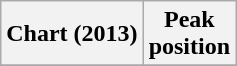<table class="wikitable plainrowheaders">
<tr>
<th>Chart (2013)</th>
<th>Peak<br>position</th>
</tr>
<tr>
</tr>
</table>
